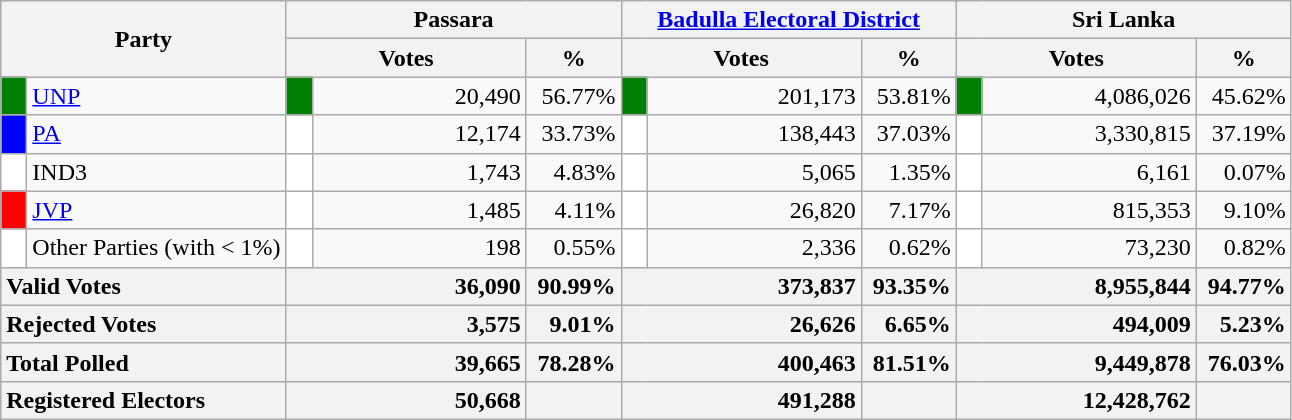<table class="wikitable">
<tr>
<th colspan="2" width="144px"rowspan="2">Party</th>
<th colspan="3" width="216px">Passara</th>
<th colspan="3" width="216px"><a href='#'>Badulla Electoral District</a></th>
<th colspan="3" width="216px">Sri Lanka</th>
</tr>
<tr>
<th colspan="2" width="144px">Votes</th>
<th>%</th>
<th colspan="2" width="144px">Votes</th>
<th>%</th>
<th colspan="2" width="144px">Votes</th>
<th>%</th>
</tr>
<tr>
<td style="background-color:green;" width="10px"></td>
<td style="text-align:left;"><a href='#'>UNP</a></td>
<td style="background-color:green;" width="10px"></td>
<td style="text-align:right;">20,490</td>
<td style="text-align:right;">56.77%</td>
<td style="background-color:green;" width="10px"></td>
<td style="text-align:right;">201,173</td>
<td style="text-align:right;">53.81%</td>
<td style="background-color:green;" width="10px"></td>
<td style="text-align:right;">4,086,026</td>
<td style="text-align:right;">45.62%</td>
</tr>
<tr>
<td style="background-color:blue;" width="10px"></td>
<td style="text-align:left;"><a href='#'>PA</a></td>
<td style="background-color:white;" width="10px"></td>
<td style="text-align:right;">12,174</td>
<td style="text-align:right;">33.73%</td>
<td style="background-color:white;" width="10px"></td>
<td style="text-align:right;">138,443</td>
<td style="text-align:right;">37.03%</td>
<td style="background-color:white;" width="10px"></td>
<td style="text-align:right;">3,330,815</td>
<td style="text-align:right;">37.19%</td>
</tr>
<tr>
<td style="background-color:white;" width="10px"></td>
<td style="text-align:left;">IND3</td>
<td style="background-color:white;" width="10px"></td>
<td style="text-align:right;">1,743</td>
<td style="text-align:right;">4.83%</td>
<td style="background-color:white;" width="10px"></td>
<td style="text-align:right;">5,065</td>
<td style="text-align:right;">1.35%</td>
<td style="background-color:white;" width="10px"></td>
<td style="text-align:right;">6,161</td>
<td style="text-align:right;">0.07%</td>
</tr>
<tr>
<td style="background-color:red;" width="10px"></td>
<td style="text-align:left;"><a href='#'>JVP</a></td>
<td style="background-color:white;" width="10px"></td>
<td style="text-align:right;">1,485</td>
<td style="text-align:right;">4.11%</td>
<td style="background-color:white;" width="10px"></td>
<td style="text-align:right;">26,820</td>
<td style="text-align:right;">7.17%</td>
<td style="background-color:white;" width="10px"></td>
<td style="text-align:right;">815,353</td>
<td style="text-align:right;">9.10%</td>
</tr>
<tr>
<td style="background-color:white;" width="10px"></td>
<td style="text-align:left;">Other Parties (with < 1%)</td>
<td style="background-color:white;" width="10px"></td>
<td style="text-align:right;">198</td>
<td style="text-align:right;">0.55%</td>
<td style="background-color:white;" width="10px"></td>
<td style="text-align:right;">2,336</td>
<td style="text-align:right;">0.62%</td>
<td style="background-color:white;" width="10px"></td>
<td style="text-align:right;">73,230</td>
<td style="text-align:right;">0.82%</td>
</tr>
<tr>
<th colspan="2" width="144px"style="text-align:left;">Valid Votes</th>
<th style="text-align:right;"colspan="2" width="144px">36,090</th>
<th style="text-align:right;">90.99%</th>
<th style="text-align:right;"colspan="2" width="144px">373,837</th>
<th style="text-align:right;">93.35%</th>
<th style="text-align:right;"colspan="2" width="144px">8,955,844</th>
<th style="text-align:right;">94.77%</th>
</tr>
<tr>
<th colspan="2" width="144px"style="text-align:left;">Rejected Votes</th>
<th style="text-align:right;"colspan="2" width="144px">3,575</th>
<th style="text-align:right;">9.01%</th>
<th style="text-align:right;"colspan="2" width="144px">26,626</th>
<th style="text-align:right;">6.65%</th>
<th style="text-align:right;"colspan="2" width="144px">494,009</th>
<th style="text-align:right;">5.23%</th>
</tr>
<tr>
<th colspan="2" width="144px"style="text-align:left;">Total Polled</th>
<th style="text-align:right;"colspan="2" width="144px">39,665</th>
<th style="text-align:right;">78.28%</th>
<th style="text-align:right;"colspan="2" width="144px">400,463</th>
<th style="text-align:right;">81.51%</th>
<th style="text-align:right;"colspan="2" width="144px">9,449,878</th>
<th style="text-align:right;">76.03%</th>
</tr>
<tr>
<th colspan="2" width="144px"style="text-align:left;">Registered Electors</th>
<th style="text-align:right;"colspan="2" width="144px">50,668</th>
<th></th>
<th style="text-align:right;"colspan="2" width="144px">491,288</th>
<th></th>
<th style="text-align:right;"colspan="2" width="144px">12,428,762</th>
<th></th>
</tr>
</table>
